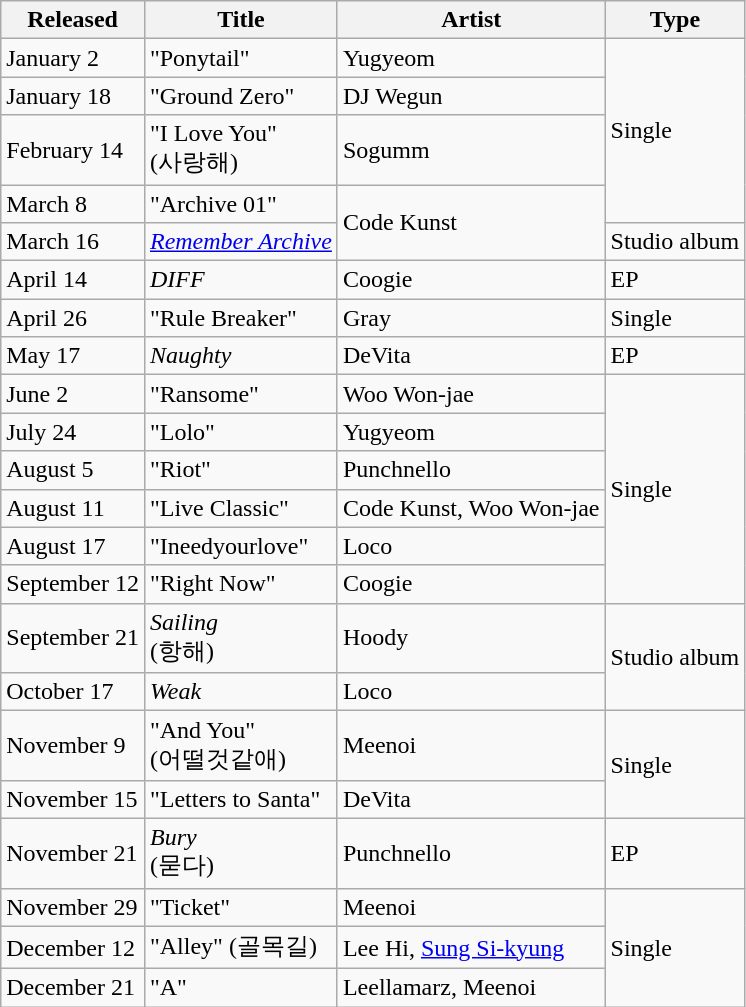<table class="wikitable">
<tr>
<th>Released</th>
<th>Title</th>
<th>Artist</th>
<th>Type</th>
</tr>
<tr>
<td>January 2</td>
<td>"Ponytail"</td>
<td>Yugyeom</td>
<td rowspan="4">Single</td>
</tr>
<tr>
<td>January 18</td>
<td>"Ground Zero"</td>
<td>DJ Wegun</td>
</tr>
<tr>
<td>February 14</td>
<td>"I Love You"<br>(사랑해)</td>
<td>Sogumm</td>
</tr>
<tr>
<td>March 8</td>
<td>"Archive 01"</td>
<td rowspan="2">Code Kunst</td>
</tr>
<tr>
<td>March 16</td>
<td><em><a href='#'>Remember Archive</a></em></td>
<td>Studio album</td>
</tr>
<tr>
<td>April 14</td>
<td><em>DIFF</em></td>
<td>Coogie</td>
<td>EP</td>
</tr>
<tr>
<td>April 26</td>
<td>"Rule Breaker"</td>
<td>Gray</td>
<td>Single</td>
</tr>
<tr>
<td>May 17</td>
<td><em>Naughty</em></td>
<td>DeVita</td>
<td>EP</td>
</tr>
<tr>
<td>June 2</td>
<td>"Ransome"</td>
<td>Woo Won-jae</td>
<td rowspan="6">Single</td>
</tr>
<tr>
<td>July 24</td>
<td>"Lolo"</td>
<td>Yugyeom</td>
</tr>
<tr>
<td>August 5</td>
<td>"Riot"</td>
<td>Punchnello</td>
</tr>
<tr>
<td>August 11</td>
<td>"Live Classic"</td>
<td>Code Kunst, Woo Won-jae</td>
</tr>
<tr>
<td>August 17</td>
<td>"Ineedyourlove"</td>
<td>Loco</td>
</tr>
<tr>
<td>September 12</td>
<td>"Right Now"</td>
<td>Coogie</td>
</tr>
<tr>
<td>September 21</td>
<td><em>Sailing</em><br>(항해)</td>
<td>Hoody</td>
<td rowspan="2">Studio album</td>
</tr>
<tr>
<td>October 17</td>
<td><em>Weak</em></td>
<td>Loco</td>
</tr>
<tr>
<td>November 9</td>
<td>"And You"<br>(어떨것같애)</td>
<td>Meenoi</td>
<td rowspan="2">Single</td>
</tr>
<tr>
<td>November 15</td>
<td>"Letters to Santa"</td>
<td>DeVita</td>
</tr>
<tr>
<td>November 21</td>
<td><em>Bury</em><br>(묻다)</td>
<td>Punchnello</td>
<td>EP</td>
</tr>
<tr>
<td>November 29</td>
<td>"Ticket"</td>
<td>Meenoi</td>
<td rowspan="3">Single</td>
</tr>
<tr>
<td>December 12</td>
<td>"Alley" (골목길)</td>
<td>Lee Hi, <a href='#'>Sung Si-kyung</a></td>
</tr>
<tr>
<td>December 21</td>
<td>"A"</td>
<td>Leellamarz, Meenoi</td>
</tr>
</table>
